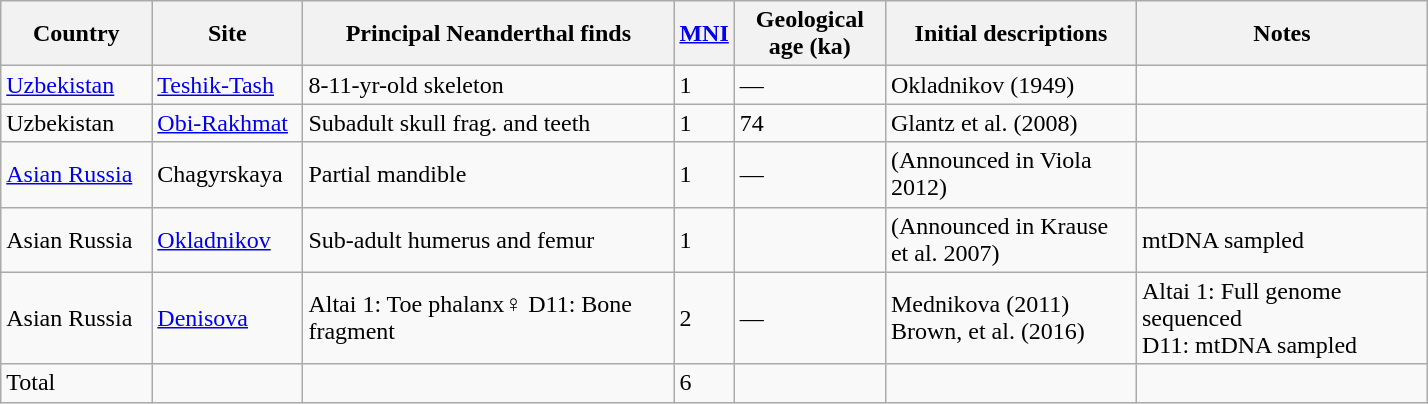<table class="wikitable">
<tr>
<th style="width: 70pt;">Country</th>
<th style="width: 70pt;">Site</th>
<th style="width: 180pt;">Principal Neanderthal finds</th>
<th style="width: 20pt;"><a href='#'>MNI</a>  </th>
<th style="width: 70pt;">Geological age (ka)</th>
<th style="width: 120pt;">Initial descriptions</th>
<th style="width: 140pt;">Notes</th>
</tr>
<tr>
<td><a href='#'>Uzbekistan</a></td>
<td><a href='#'>Teshik-Tash</a></td>
<td>8-11-yr-old skeleton</td>
<td>1</td>
<td>—</td>
<td>Okladnikov (1949)</td>
<td></td>
</tr>
<tr>
<td>Uzbekistan</td>
<td><a href='#'>Obi-Rakhmat</a></td>
<td>Subadult skull frag. and teeth</td>
<td>1</td>
<td>74</td>
<td>Glantz et al. (2008)</td>
<td></td>
</tr>
<tr>
<td><a href='#'>Asian Russia</a></td>
<td>Chagyrskaya  </td>
<td>Partial mandible</td>
<td>1</td>
<td>—</td>
<td>(Announced in Viola 2012)</td>
<td></td>
</tr>
<tr>
<td>Asian Russia</td>
<td><a href='#'>Okladnikov</a></td>
<td>Sub-adult humerus and femur</td>
<td>1</td>
<td></td>
<td>(Announced in Krause et al. 2007)</td>
<td>mtDNA sampled</td>
</tr>
<tr>
<td>Asian Russia</td>
<td><a href='#'>Denisova</a></td>
<td>Altai 1: Toe phalanx♀ D11: Bone fragment</td>
<td>2</td>
<td>—</td>
<td>Mednikova (2011)<br>Brown, et al. (2016)</td>
<td>Altai 1: Full genome sequenced<br>D11: mtDNA sampled</td>
</tr>
<tr>
<td>Total</td>
<td></td>
<td></td>
<td>6</td>
<td></td>
<td></td>
<td></td>
</tr>
</table>
